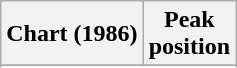<table class="wikitable plainrowheaders">
<tr>
<th scope="col">Chart (1986)</th>
<th scope="col">Peak<br>position</th>
</tr>
<tr>
</tr>
<tr>
</tr>
</table>
